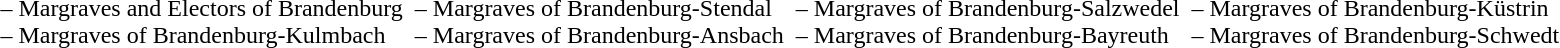<table>
<tr>
<td style="text-align:left;"><br> – Margraves and Electors of Brandenburg<br> – Margraves of Brandenburg-Kulmbach</td>
<td valign=top></td>
<td style="text-align:left;"><br> – Margraves of Brandenburg-Stendal<br> – Margraves of Brandenburg-Ansbach</td>
<td valign=top></td>
<td style="text-align:left;"><br> – Margraves of Brandenburg-Salzwedel<br> – Margraves of Brandenburg-Bayreuth</td>
<td valign=top></td>
<td style="text-align:left;"><br> – Margraves of Brandenburg-Küstrin<br> – Margraves of Brandenburg-Schwedt</td>
</tr>
</table>
